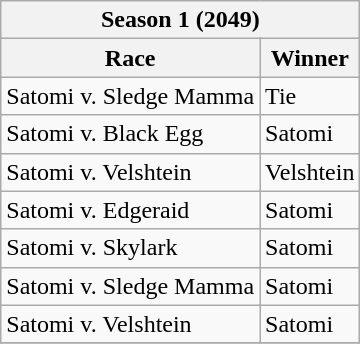<table class="wikitable">
<tr>
<th colspan="2">Season 1 (2049)</th>
</tr>
<tr>
<th>Race</th>
<th>Winner</th>
</tr>
<tr>
<td>Satomi v. Sledge Mamma</td>
<td>Tie</td>
</tr>
<tr>
<td>Satomi v. Black Egg</td>
<td>Satomi</td>
</tr>
<tr>
<td>Satomi v. Velshtein</td>
<td>Velshtein</td>
</tr>
<tr>
<td>Satomi v. Edgeraid</td>
<td>Satomi</td>
</tr>
<tr>
<td>Satomi v. Skylark</td>
<td>Satomi</td>
</tr>
<tr>
<td>Satomi v. Sledge Mamma</td>
<td>Satomi</td>
</tr>
<tr>
<td>Satomi v. Velshtein</td>
<td>Satomi</td>
</tr>
<tr>
</tr>
</table>
